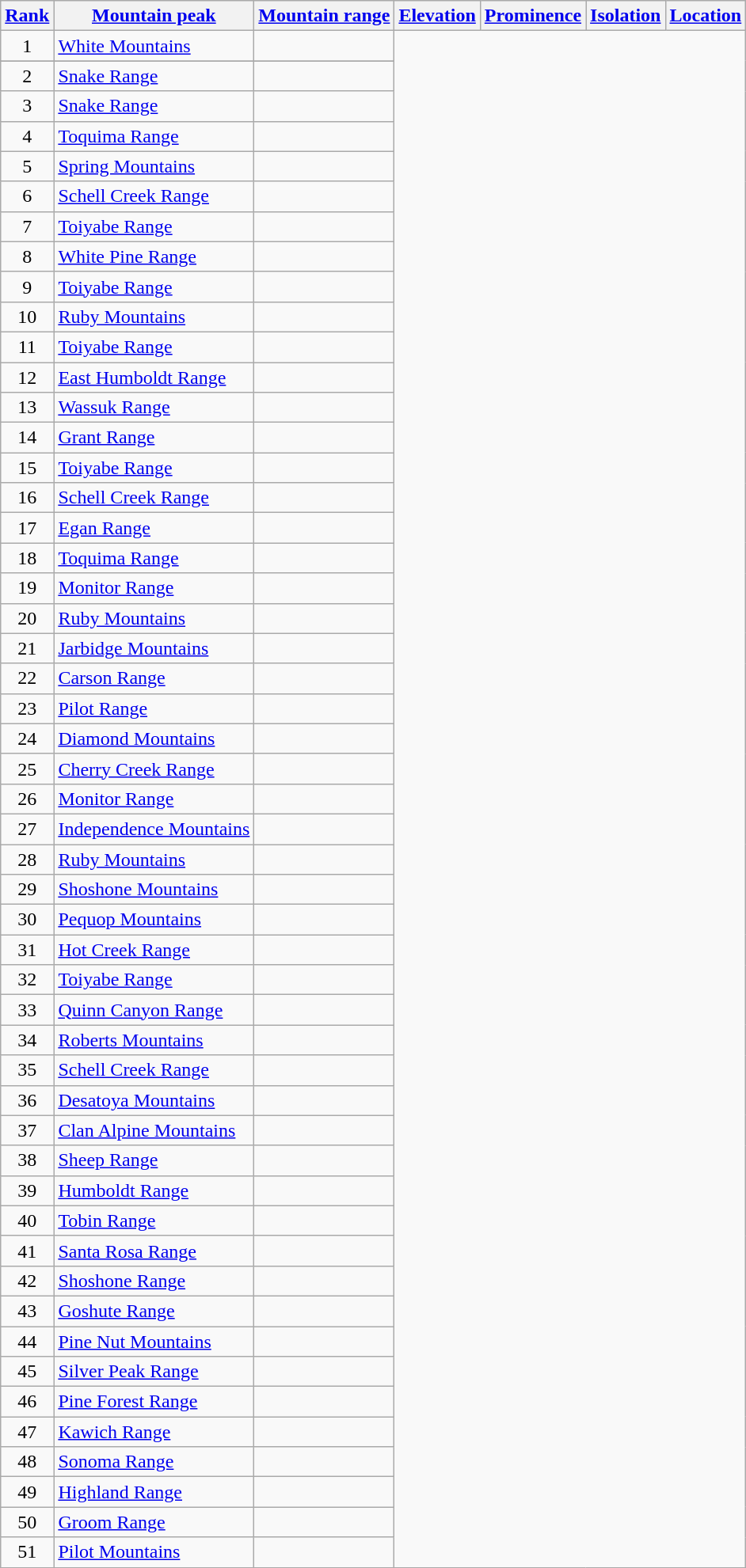<table class="wikitable sortable">
<tr>
<th><a href='#'>Rank</a></th>
<th><a href='#'>Mountain peak</a></th>
<th><a href='#'>Mountain range</a></th>
<th><a href='#'>Elevation</a></th>
<th><a href='#'>Prominence</a></th>
<th><a href='#'>Isolation</a></th>
<th><a href='#'>Location</a></th>
</tr>
<tr>
<td align=center>1<br></td>
<td><a href='#'>White Mountains</a><br></td>
<td></td>
</tr>
<tr>
</tr>
<tr>
<td align=center>2<br></td>
<td><a href='#'>Snake Range</a><br></td>
<td></td>
</tr>
<tr>
<td align=center>3<br></td>
<td><a href='#'>Snake Range</a><br></td>
<td></td>
</tr>
<tr>
<td align=center>4<br></td>
<td><a href='#'>Toquima Range</a><br></td>
<td></td>
</tr>
<tr>
<td align=center>5<br></td>
<td><a href='#'>Spring Mountains</a><br></td>
<td></td>
</tr>
<tr>
<td align=center>6<br></td>
<td><a href='#'>Schell Creek Range</a><br></td>
<td></td>
</tr>
<tr>
<td align=center>7<br></td>
<td><a href='#'>Toiyabe Range</a><br></td>
<td></td>
</tr>
<tr>
<td align=center>8<br></td>
<td><a href='#'>White Pine Range</a><br></td>
<td></td>
</tr>
<tr>
<td align=center>9<br></td>
<td><a href='#'>Toiyabe Range</a><br></td>
<td></td>
</tr>
<tr>
<td align=center>10<br></td>
<td><a href='#'>Ruby Mountains</a><br></td>
<td></td>
</tr>
<tr>
<td align=center>11<br></td>
<td><a href='#'>Toiyabe Range</a><br></td>
<td></td>
</tr>
<tr>
<td align=center>12<br></td>
<td><a href='#'>East Humboldt Range</a><br></td>
<td></td>
</tr>
<tr>
<td align=center>13<br></td>
<td><a href='#'>Wassuk Range</a><br></td>
<td></td>
</tr>
<tr>
<td align=center>14<br></td>
<td><a href='#'>Grant Range</a><br></td>
<td></td>
</tr>
<tr>
<td align=center>15<br></td>
<td><a href='#'>Toiyabe Range</a><br></td>
<td></td>
</tr>
<tr>
<td align=center>16<br></td>
<td><a href='#'>Schell Creek Range</a><br></td>
<td></td>
</tr>
<tr>
<td align=center>17<br></td>
<td><a href='#'>Egan Range</a><br></td>
<td></td>
</tr>
<tr>
<td align=center>18<br></td>
<td><a href='#'>Toquima Range</a><br></td>
<td></td>
</tr>
<tr>
<td align=center>19<br></td>
<td><a href='#'>Monitor Range</a><br></td>
<td></td>
</tr>
<tr>
<td align=center>20<br></td>
<td><a href='#'>Ruby Mountains</a><br></td>
<td></td>
</tr>
<tr>
<td align=center>21<br></td>
<td><a href='#'>Jarbidge Mountains</a><br></td>
<td></td>
</tr>
<tr>
<td align=center>22<br></td>
<td><a href='#'>Carson Range</a><br></td>
<td></td>
</tr>
<tr>
<td align=center>23<br></td>
<td><a href='#'>Pilot Range</a><br></td>
<td></td>
</tr>
<tr>
<td align=center>24<br></td>
<td><a href='#'>Diamond Mountains</a><br></td>
<td></td>
</tr>
<tr>
<td align=center>25<br></td>
<td><a href='#'>Cherry Creek Range</a><br></td>
<td></td>
</tr>
<tr>
<td align=center>26<br></td>
<td><a href='#'>Monitor Range</a><br></td>
<td></td>
</tr>
<tr>
<td align=center>27<br></td>
<td><a href='#'>Independence Mountains</a><br></td>
<td></td>
</tr>
<tr>
<td align=center>28<br></td>
<td><a href='#'>Ruby Mountains</a><br></td>
<td></td>
</tr>
<tr>
<td align=center>29<br></td>
<td><a href='#'>Shoshone Mountains</a><br></td>
<td></td>
</tr>
<tr>
<td align=center>30<br></td>
<td><a href='#'>Pequop Mountains</a><br></td>
<td></td>
</tr>
<tr>
<td align=center>31<br></td>
<td><a href='#'>Hot Creek Range</a><br></td>
<td></td>
</tr>
<tr>
<td align=center>32<br></td>
<td><a href='#'>Toiyabe Range</a><br></td>
<td></td>
</tr>
<tr>
<td align=center>33<br></td>
<td><a href='#'>Quinn Canyon Range</a><br></td>
<td></td>
</tr>
<tr>
<td align=center>34<br></td>
<td><a href='#'>Roberts Mountains</a><br></td>
<td></td>
</tr>
<tr>
<td align=center>35<br></td>
<td><a href='#'>Schell Creek Range</a><br></td>
<td></td>
</tr>
<tr>
<td align=center>36<br></td>
<td><a href='#'>Desatoya Mountains</a><br></td>
<td></td>
</tr>
<tr>
<td align=center>37<br></td>
<td><a href='#'>Clan Alpine Mountains</a><br></td>
<td></td>
</tr>
<tr>
<td align=center>38<br></td>
<td><a href='#'>Sheep Range</a><br></td>
<td></td>
</tr>
<tr>
<td align=center>39<br></td>
<td><a href='#'>Humboldt Range</a><br></td>
<td></td>
</tr>
<tr>
<td align=center>40<br></td>
<td><a href='#'>Tobin Range</a><br></td>
<td></td>
</tr>
<tr>
<td align=center>41<br></td>
<td><a href='#'>Santa Rosa Range</a><br></td>
<td></td>
</tr>
<tr>
<td align=center>42<br></td>
<td><a href='#'>Shoshone Range</a><br></td>
<td></td>
</tr>
<tr>
<td align=center>43<br></td>
<td><a href='#'>Goshute Range</a><br></td>
<td></td>
</tr>
<tr>
<td align=center>44<br></td>
<td><a href='#'>Pine Nut Mountains</a><br></td>
<td></td>
</tr>
<tr>
<td align=center>45<br></td>
<td><a href='#'>Silver Peak Range</a><br></td>
<td></td>
</tr>
<tr>
<td align=center>46<br></td>
<td><a href='#'>Pine Forest Range</a><br></td>
<td></td>
</tr>
<tr>
<td align=center>47<br></td>
<td><a href='#'>Kawich Range</a><br></td>
<td></td>
</tr>
<tr>
<td align=center>48<br></td>
<td><a href='#'>Sonoma Range</a><br></td>
<td></td>
</tr>
<tr>
<td align=center>49<br></td>
<td><a href='#'>Highland Range</a><br></td>
<td></td>
</tr>
<tr>
<td align=center>50<br></td>
<td><a href='#'>Groom Range</a><br></td>
<td></td>
</tr>
<tr>
<td align=center>51<br></td>
<td><a href='#'>Pilot Mountains</a><br></td>
<td></td>
</tr>
</table>
